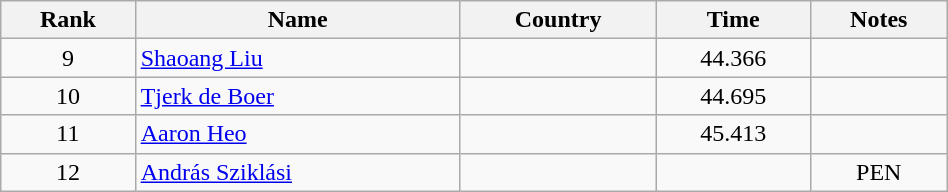<table class="wikitable sortable" style="text-align:center" width=50%>
<tr>
<th>Rank</th>
<th>Name</th>
<th>Country</th>
<th>Time</th>
<th>Notes</th>
</tr>
<tr>
<td>9</td>
<td align=left><a href='#'>Shaoang Liu</a></td>
<td align=left></td>
<td>44.366</td>
<td></td>
</tr>
<tr>
<td>10</td>
<td align=left><a href='#'>Tjerk de Boer</a></td>
<td align=left></td>
<td>44.695</td>
<td></td>
</tr>
<tr>
<td>11</td>
<td align=left><a href='#'>Aaron Heo</a></td>
<td align=left></td>
<td>45.413</td>
<td></td>
</tr>
<tr>
<td>12</td>
<td align=left><a href='#'>András Sziklási</a></td>
<td align=left></td>
<td></td>
<td>PEN</td>
</tr>
</table>
